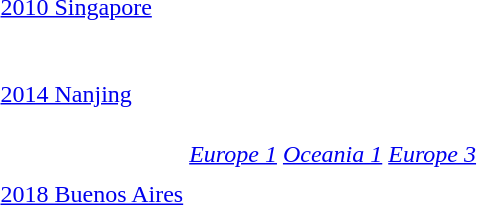<table>
<tr>
<td><a href='#'>2010 Singapore</a><br></td>
<td><br><br><br></td>
<td><br><br><br></td>
<td><br><br><br></td>
</tr>
<tr>
<td><a href='#'>2014 Nanjing</a><br></td>
<td><br><br><br></td>
<td><br><br><br></td>
<td><br><br><br></td>
</tr>
<tr>
<td><a href='#'>2018 Buenos Aires</a><br></td>
<td> <a href='#'><em>Europe 1</em></a><br><br><br><br></td>
<td> <a href='#'><em>Oceania 1</em></a><br><br><br><br></td>
<td> <a href='#'><em>Europe 3</em></a>  <br><br><br><br></td>
</tr>
<tr>
</tr>
</table>
